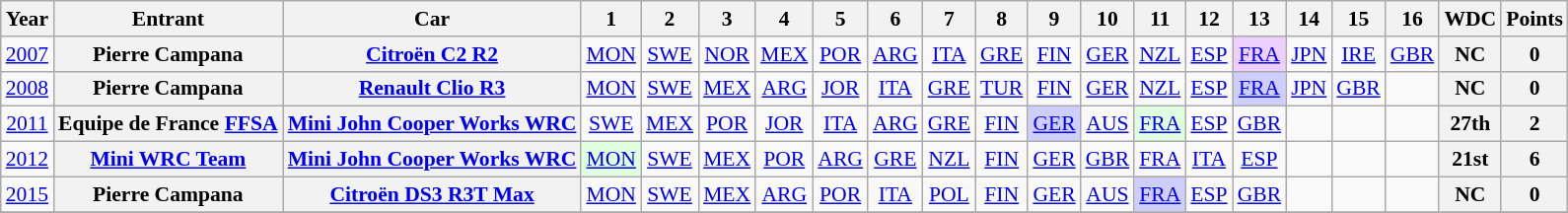<table class="wikitable" border="1" style="text-align:center; font-size:90%;">
<tr>
<th>Year</th>
<th>Entrant</th>
<th>Car</th>
<th>1</th>
<th>2</th>
<th>3</th>
<th>4</th>
<th>5</th>
<th>6</th>
<th>7</th>
<th>8</th>
<th>9</th>
<th>10</th>
<th>11</th>
<th>12</th>
<th>13</th>
<th>14</th>
<th>15</th>
<th>16</th>
<th>WDC</th>
<th>Points</th>
</tr>
<tr>
<td><a href='#'>2007</a></td>
<th>Pierre Campana</th>
<th><a href='#'>Citroën C2 R2</a></th>
<td><a href='#'>MON</a></td>
<td><a href='#'>SWE</a></td>
<td><a href='#'>NOR</a></td>
<td><a href='#'>MEX</a></td>
<td><a href='#'>POR</a></td>
<td><a href='#'>ARG</a></td>
<td><a href='#'>ITA</a></td>
<td><a href='#'>GRE</a></td>
<td><a href='#'>FIN</a></td>
<td><a href='#'>GER</a></td>
<td><a href='#'>NZL</a></td>
<td><a href='#'>ESP</a></td>
<td style="background:#EFCFFF;"><a href='#'>FRA</a><br></td>
<td><a href='#'>JPN</a></td>
<td><a href='#'>IRE</a></td>
<td><a href='#'>GBR</a></td>
<th>NC</th>
<th>0</th>
</tr>
<tr>
<td><a href='#'>2008</a></td>
<th>Pierre Campana</th>
<th><a href='#'>Renault Clio R3</a></th>
<td><a href='#'>MON</a></td>
<td><a href='#'>SWE</a></td>
<td><a href='#'>MEX</a></td>
<td><a href='#'>ARG</a></td>
<td><a href='#'>JOR</a></td>
<td><a href='#'>ITA</a></td>
<td><a href='#'>GRE</a></td>
<td><a href='#'>TUR</a></td>
<td><a href='#'>FIN</a></td>
<td><a href='#'>GER</a></td>
<td><a href='#'>NZL</a></td>
<td><a href='#'>ESP</a></td>
<td style="background:#CFCFFF;"><a href='#'>FRA</a><br></td>
<td><a href='#'>JPN</a></td>
<td><a href='#'>GBR</a></td>
<td></td>
<th>NC</th>
<th>0</th>
</tr>
<tr>
<td><a href='#'>2011</a></td>
<th>Equipe de France <a href='#'>FFSA</a></th>
<th><a href='#'>Mini John Cooper Works WRC</a></th>
<td><a href='#'>SWE</a></td>
<td><a href='#'>MEX</a></td>
<td><a href='#'>POR</a></td>
<td><a href='#'>JOR</a></td>
<td><a href='#'>ITA</a></td>
<td><a href='#'>ARG</a></td>
<td><a href='#'>GRE</a></td>
<td><a href='#'>FIN</a></td>
<td style="background:#CFCFFF;"><a href='#'>GER</a><br></td>
<td><a href='#'>AUS</a></td>
<td style="background:#DFFFDF;"><a href='#'>FRA</a><br></td>
<td style="background:#FFFFFF;"><a href='#'>ESP</a><br></td>
<td><a href='#'>GBR</a></td>
<td></td>
<td></td>
<td></td>
<th>27th</th>
<th>2</th>
</tr>
<tr>
<td><a href='#'>2012</a></td>
<th><a href='#'>Mini WRC Team</a></th>
<th><a href='#'>Mini John Cooper Works WRC</a></th>
<td style="background:#DFFFDF;"><a href='#'>MON</a><br></td>
<td><a href='#'>SWE</a></td>
<td><a href='#'>MEX</a></td>
<td><a href='#'>POR</a></td>
<td><a href='#'>ARG</a></td>
<td><a href='#'>GRE</a></td>
<td><a href='#'>NZL</a></td>
<td><a href='#'>FIN</a></td>
<td><a href='#'>GER</a></td>
<td><a href='#'>GBR</a></td>
<td><a href='#'>FRA</a></td>
<td><a href='#'>ITA</a></td>
<td><a href='#'>ESP</a></td>
<td></td>
<td></td>
<td></td>
<th>21st</th>
<th>6</th>
</tr>
<tr>
<td><a href='#'>2015</a></td>
<th>Pierre Campana</th>
<th><a href='#'>Citroën DS3 R3T Max</a></th>
<td><a href='#'>MON</a></td>
<td><a href='#'>SWE</a></td>
<td><a href='#'>MEX</a></td>
<td><a href='#'>ARG</a></td>
<td><a href='#'>POR</a></td>
<td><a href='#'>ITA</a></td>
<td><a href='#'>POL</a></td>
<td><a href='#'>FIN</a></td>
<td><a href='#'>GER</a></td>
<td><a href='#'>AUS</a></td>
<td style="background:#CFCFFF;"><a href='#'>FRA</a><br></td>
<td><a href='#'>ESP</a></td>
<td><a href='#'>GBR</a></td>
<td></td>
<td></td>
<td></td>
<th>NC</th>
<th>0</th>
</tr>
<tr>
</tr>
</table>
